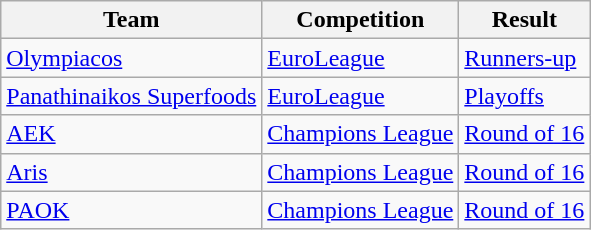<table class="wikitable sortable">
<tr>
<th>Team</th>
<th>Competition</th>
<th>Result</th>
</tr>
<tr>
<td><a href='#'>Olympiacos</a></td>
<td><a href='#'>EuroLeague</a></td>
<td><a href='#'>Runners-up</a></td>
</tr>
<tr>
<td><a href='#'>Panathinaikos Superfoods</a></td>
<td><a href='#'>EuroLeague</a></td>
<td><a href='#'>Playoffs</a></td>
</tr>
<tr>
<td><a href='#'>AEK</a></td>
<td><a href='#'>Champions League</a></td>
<td><a href='#'>Round of 16</a></td>
</tr>
<tr>
<td><a href='#'>Aris</a></td>
<td><a href='#'>Champions League</a></td>
<td><a href='#'>Round of 16</a></td>
</tr>
<tr>
<td><a href='#'>PAOK</a></td>
<td><a href='#'>Champions League</a></td>
<td><a href='#'>Round of 16</a></td>
</tr>
</table>
